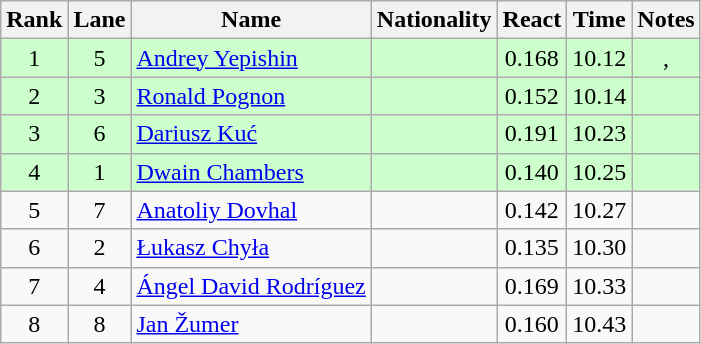<table class="wikitable sortable" style="text-align:center">
<tr>
<th>Rank</th>
<th>Lane</th>
<th>Name</th>
<th>Nationality</th>
<th>React</th>
<th>Time</th>
<th>Notes</th>
</tr>
<tr bgcolor=ccffcc>
<td>1</td>
<td>5</td>
<td align="left"><a href='#'>Andrey Yepishin</a></td>
<td align=left></td>
<td>0.168</td>
<td>10.12</td>
<td>, </td>
</tr>
<tr bgcolor=ccffcc>
<td>2</td>
<td>3</td>
<td align="left"><a href='#'>Ronald Pognon</a></td>
<td align=left></td>
<td>0.152</td>
<td>10.14</td>
<td></td>
</tr>
<tr bgcolor=ccffcc>
<td>3</td>
<td>6</td>
<td align="left"><a href='#'>Dariusz Kuć</a></td>
<td align=left></td>
<td>0.191</td>
<td>10.23</td>
<td></td>
</tr>
<tr bgcolor=ccffcc>
<td>4</td>
<td>1</td>
<td align="left"><a href='#'>Dwain Chambers</a></td>
<td align=left></td>
<td>0.140</td>
<td>10.25</td>
<td></td>
</tr>
<tr>
<td>5</td>
<td>7</td>
<td align="left"><a href='#'>Anatoliy Dovhal</a></td>
<td align=left></td>
<td>0.142</td>
<td>10.27</td>
<td></td>
</tr>
<tr>
<td>6</td>
<td>2</td>
<td align="left"><a href='#'>Łukasz Chyła</a></td>
<td align=left></td>
<td>0.135</td>
<td>10.30</td>
<td></td>
</tr>
<tr>
<td>7</td>
<td>4</td>
<td align="left"><a href='#'>Ángel David Rodríguez</a></td>
<td align=left></td>
<td>0.169</td>
<td>10.33</td>
<td></td>
</tr>
<tr>
<td>8</td>
<td>8</td>
<td align="left"><a href='#'>Jan Žumer</a></td>
<td align=left></td>
<td>0.160</td>
<td>10.43</td>
<td></td>
</tr>
</table>
